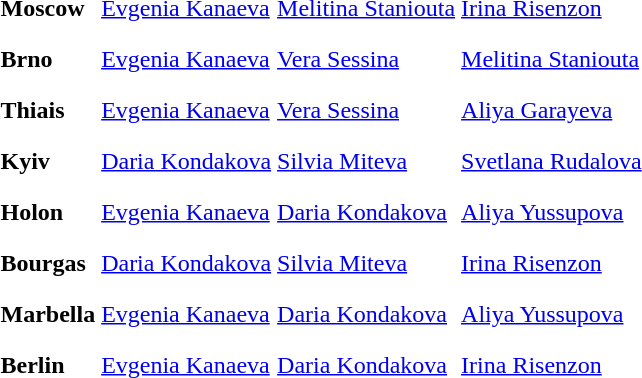<table>
<tr>
<th scope=row style="text-align:left">Moscow</th>
<td style="height:30px;"> <a href='#'>Evgenia Kanaeva</a></td>
<td style="height:30px;"> <a href='#'>Melitina Staniouta</a></td>
<td style="height:30px;"> <a href='#'>Irina Risenzon</a></td>
</tr>
<tr>
<th scope=row style="text-align:left">Brno</th>
<td style="height:30px;"> <a href='#'>Evgenia Kanaeva</a></td>
<td style="height:30px;"> <a href='#'>Vera Sessina</a></td>
<td style="height:30px;"> <a href='#'>Melitina Staniouta</a></td>
</tr>
<tr>
<th scope=row style="text-align:left">Thiais</th>
<td style="height:30px;"> <a href='#'>Evgenia Kanaeva</a></td>
<td style="height:30px;"> <a href='#'>Vera Sessina</a></td>
<td style="height:30px;"> <a href='#'>Aliya Garayeva</a></td>
</tr>
<tr>
<th scope=row style="text-align:left">Kyiv</th>
<td style="height:30px;"> <a href='#'>Daria Kondakova</a></td>
<td style="height:30px;"> <a href='#'>Silvia Miteva</a></td>
<td style="height:30px;"> <a href='#'>Svetlana Rudalova</a></td>
</tr>
<tr>
<th scope=row style="text-align:left">Holon</th>
<td style="height:30px;"> <a href='#'>Evgenia Kanaeva</a></td>
<td style="height:30px;"> <a href='#'>Daria Kondakova</a></td>
<td style="height:30px;"> <a href='#'>Aliya Yussupova</a></td>
</tr>
<tr>
<th scope=row style="text-align:left">Bourgas</th>
<td style="height:30px;"> <a href='#'>Daria Kondakova</a></td>
<td style="height:30px;"> <a href='#'>Silvia Miteva</a></td>
<td style="height:30px;"> <a href='#'>Irina Risenzon</a></td>
</tr>
<tr>
<th scope=row style="text-align:left">Marbella</th>
<td style="height:30px;"> <a href='#'>Evgenia Kanaeva</a></td>
<td style="height:30px;"> <a href='#'>Daria Kondakova</a></td>
<td style="height:30px;"> <a href='#'>Aliya Yussupova</a></td>
</tr>
<tr>
<th scope=row style="text-align:left">Berlin</th>
<td style="height:30px;"> <a href='#'>Evgenia Kanaeva</a></td>
<td style="height:30px;"> <a href='#'>Daria Kondakova</a></td>
<td style="height:30px;"> <a href='#'>Irina Risenzon</a></td>
</tr>
<tr>
</tr>
</table>
